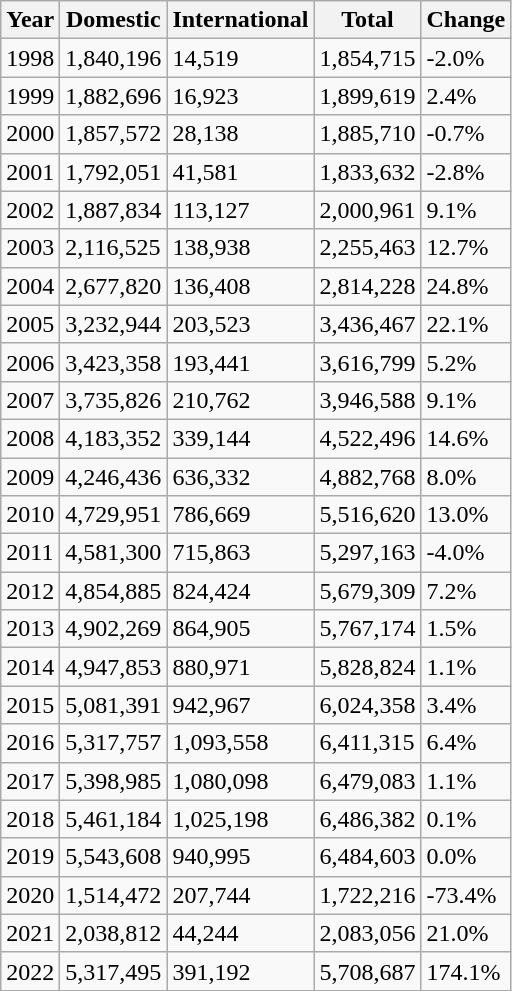<table class="wikitable sortable">
<tr>
<th>Year</th>
<th>Domestic</th>
<th>International</th>
<th>Total</th>
<th>Change</th>
</tr>
<tr>
<td>1998</td>
<td>1,840,196</td>
<td>14,519</td>
<td>1,854,715</td>
<td> -2.0%</td>
</tr>
<tr>
<td>1999</td>
<td>1,882,696</td>
<td>16,923</td>
<td>1,899,619</td>
<td> 2.4%</td>
</tr>
<tr>
<td>2000</td>
<td>1,857,572</td>
<td>28,138</td>
<td>1,885,710</td>
<td> -0.7%</td>
</tr>
<tr>
<td>2001</td>
<td>1,792,051</td>
<td>41,581</td>
<td>1,833,632</td>
<td> -2.8%</td>
</tr>
<tr>
<td>2002</td>
<td>1,887,834</td>
<td>113,127</td>
<td>2,000,961</td>
<td> 9.1%</td>
</tr>
<tr>
<td>2003</td>
<td>2,116,525</td>
<td>138,938</td>
<td>2,255,463</td>
<td> 12.7%</td>
</tr>
<tr>
<td>2004</td>
<td>2,677,820</td>
<td>136,408</td>
<td>2,814,228</td>
<td> 24.8%</td>
</tr>
<tr>
<td>2005</td>
<td>3,232,944</td>
<td>203,523</td>
<td>3,436,467</td>
<td> 22.1%</td>
</tr>
<tr>
<td>2006</td>
<td>3,423,358</td>
<td>193,441</td>
<td>3,616,799</td>
<td> 5.2%</td>
</tr>
<tr>
<td>2007</td>
<td>3,735,826</td>
<td>210,762</td>
<td>3,946,588</td>
<td> 9.1%</td>
</tr>
<tr>
<td>2008</td>
<td>4,183,352</td>
<td>339,144</td>
<td>4,522,496</td>
<td> 14.6%</td>
</tr>
<tr>
<td>2009</td>
<td>4,246,436</td>
<td>636,332</td>
<td>4,882,768</td>
<td> 8.0%</td>
</tr>
<tr>
<td>2010</td>
<td>4,729,951</td>
<td>786,669</td>
<td>5,516,620</td>
<td> 13.0%</td>
</tr>
<tr>
<td>2011</td>
<td>4,581,300</td>
<td>715,863</td>
<td>5,297,163</td>
<td> -4.0%</td>
</tr>
<tr>
<td>2012</td>
<td>4,854,885</td>
<td>824,424</td>
<td>5,679,309</td>
<td> 7.2%</td>
</tr>
<tr>
<td>2013</td>
<td>4,902,269</td>
<td>864,905</td>
<td>5,767,174</td>
<td> 1.5%</td>
</tr>
<tr>
<td>2014</td>
<td>4,947,853</td>
<td>880,971</td>
<td>5,828,824</td>
<td> 1.1%</td>
</tr>
<tr>
<td>2015</td>
<td>5,081,391</td>
<td>942,967</td>
<td>6,024,358</td>
<td> 3.4%</td>
</tr>
<tr>
<td>2016</td>
<td>5,317,757</td>
<td>1,093,558</td>
<td>6,411,315</td>
<td> 6.4%</td>
</tr>
<tr>
<td>2017</td>
<td>5,398,985</td>
<td>1,080,098</td>
<td>6,479,083</td>
<td> 1.1%</td>
</tr>
<tr>
<td>2018</td>
<td>5,461,184</td>
<td>1,025,198</td>
<td>6,486,382</td>
<td> 0.1%</td>
</tr>
<tr>
<td>2019</td>
<td>5,543,608</td>
<td>940,995</td>
<td>6,484,603</td>
<td> 0.0%</td>
</tr>
<tr>
<td>2020</td>
<td>1,514,472</td>
<td>207,744</td>
<td>1,722,216</td>
<td> -73.4%</td>
</tr>
<tr>
<td>2021</td>
<td>2,038,812</td>
<td>44,244</td>
<td>2,083,056</td>
<td> 21.0%</td>
</tr>
<tr>
<td>2022</td>
<td>5,317,495</td>
<td>391,192</td>
<td>5,708,687</td>
<td> 174.1%</td>
</tr>
</table>
